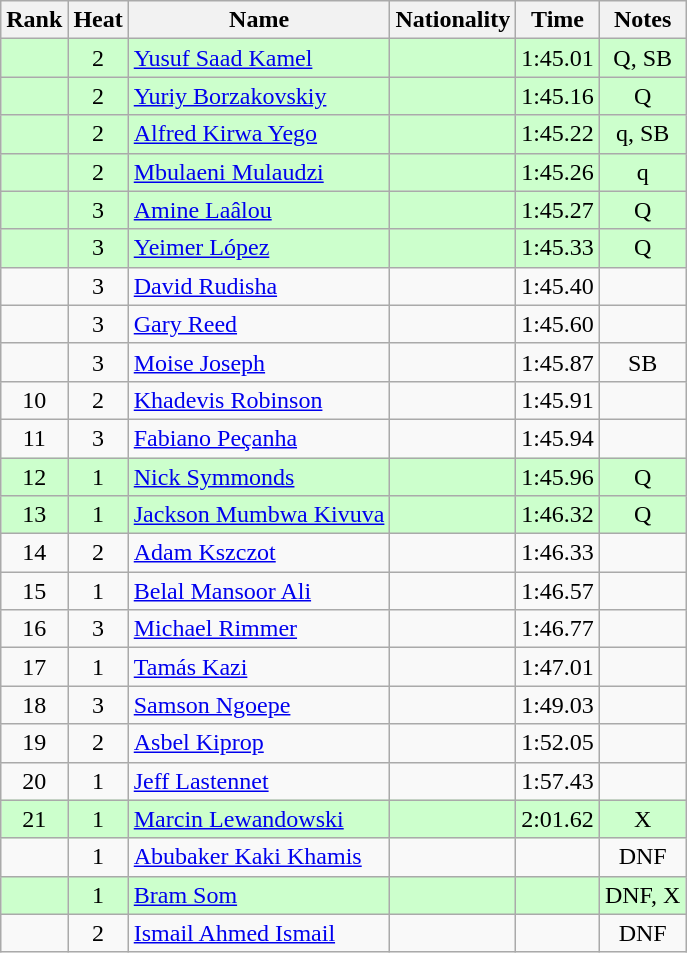<table class="wikitable sortable" style="text-align:center">
<tr>
<th>Rank</th>
<th>Heat</th>
<th>Name</th>
<th>Nationality</th>
<th>Time</th>
<th>Notes</th>
</tr>
<tr bgcolor=ccffcc>
<td></td>
<td>2</td>
<td align=left><a href='#'>Yusuf Saad Kamel</a></td>
<td align=left></td>
<td>1:45.01</td>
<td>Q, SB</td>
</tr>
<tr bgcolor=ccffcc>
<td></td>
<td>2</td>
<td align=left><a href='#'>Yuriy Borzakovskiy</a></td>
<td align=left></td>
<td>1:45.16</td>
<td>Q</td>
</tr>
<tr bgcolor=ccffcc>
<td></td>
<td>2</td>
<td align=left><a href='#'>Alfred Kirwa Yego</a></td>
<td align=left></td>
<td>1:45.22</td>
<td>q, SB</td>
</tr>
<tr bgcolor=ccffcc>
<td></td>
<td>2</td>
<td align=left><a href='#'>Mbulaeni Mulaudzi</a></td>
<td align=left></td>
<td>1:45.26</td>
<td>q</td>
</tr>
<tr bgcolor=ccffcc>
<td></td>
<td>3</td>
<td align=left><a href='#'>Amine Laâlou</a></td>
<td align=left></td>
<td>1:45.27</td>
<td>Q</td>
</tr>
<tr bgcolor=ccffcc>
<td></td>
<td>3</td>
<td align=left><a href='#'>Yeimer López</a></td>
<td align=left></td>
<td>1:45.33</td>
<td>Q</td>
</tr>
<tr>
<td></td>
<td>3</td>
<td align=left><a href='#'>David Rudisha</a></td>
<td align=left></td>
<td>1:45.40</td>
<td></td>
</tr>
<tr>
<td></td>
<td>3</td>
<td align=left><a href='#'>Gary Reed</a></td>
<td align=left></td>
<td>1:45.60</td>
<td></td>
</tr>
<tr>
<td></td>
<td>3</td>
<td align=left><a href='#'>Moise Joseph</a></td>
<td align=left></td>
<td>1:45.87</td>
<td>SB</td>
</tr>
<tr>
<td>10</td>
<td>2</td>
<td align=left><a href='#'>Khadevis Robinson</a></td>
<td align=left></td>
<td>1:45.91</td>
<td></td>
</tr>
<tr>
<td>11</td>
<td>3</td>
<td align=left><a href='#'>Fabiano Peçanha</a></td>
<td align=left></td>
<td>1:45.94</td>
<td></td>
</tr>
<tr bgcolor=ccffcc>
<td>12</td>
<td>1</td>
<td align=left><a href='#'>Nick Symmonds</a></td>
<td align=left></td>
<td>1:45.96</td>
<td>Q</td>
</tr>
<tr bgcolor=ccffcc>
<td>13</td>
<td>1</td>
<td align=left><a href='#'>Jackson Mumbwa Kivuva</a></td>
<td align=left></td>
<td>1:46.32</td>
<td>Q</td>
</tr>
<tr>
<td>14</td>
<td>2</td>
<td align=left><a href='#'>Adam Kszczot</a></td>
<td align=left></td>
<td>1:46.33</td>
<td></td>
</tr>
<tr>
<td>15</td>
<td>1</td>
<td align=left><a href='#'>Belal Mansoor Ali</a></td>
<td align=left></td>
<td>1:46.57</td>
<td></td>
</tr>
<tr>
<td>16</td>
<td>3</td>
<td align=left><a href='#'>Michael Rimmer</a></td>
<td align=left></td>
<td>1:46.77</td>
<td></td>
</tr>
<tr>
<td>17</td>
<td>1</td>
<td align=left><a href='#'>Tamás Kazi</a></td>
<td align=left></td>
<td>1:47.01</td>
<td></td>
</tr>
<tr>
<td>18</td>
<td>3</td>
<td align=left><a href='#'>Samson Ngoepe</a></td>
<td align=left></td>
<td>1:49.03</td>
<td></td>
</tr>
<tr>
<td>19</td>
<td>2</td>
<td align=left><a href='#'>Asbel Kiprop</a></td>
<td align=left></td>
<td>1:52.05</td>
<td></td>
</tr>
<tr>
<td>20</td>
<td>1</td>
<td align=left><a href='#'>Jeff Lastennet</a></td>
<td align=left></td>
<td>1:57.43</td>
<td></td>
</tr>
<tr bgcolor=ccffcc>
<td>21</td>
<td>1</td>
<td align=left><a href='#'>Marcin Lewandowski</a></td>
<td align=left></td>
<td>2:01.62</td>
<td>X</td>
</tr>
<tr>
<td></td>
<td>1</td>
<td align=left><a href='#'>Abubaker Kaki Khamis</a></td>
<td align=left></td>
<td></td>
<td>DNF</td>
</tr>
<tr bgcolor=ccffcc>
<td></td>
<td>1</td>
<td align=left><a href='#'>Bram Som</a></td>
<td align=left></td>
<td></td>
<td>DNF, X</td>
</tr>
<tr>
<td></td>
<td>2</td>
<td align=left><a href='#'>Ismail Ahmed Ismail</a></td>
<td align=left></td>
<td></td>
<td>DNF</td>
</tr>
</table>
